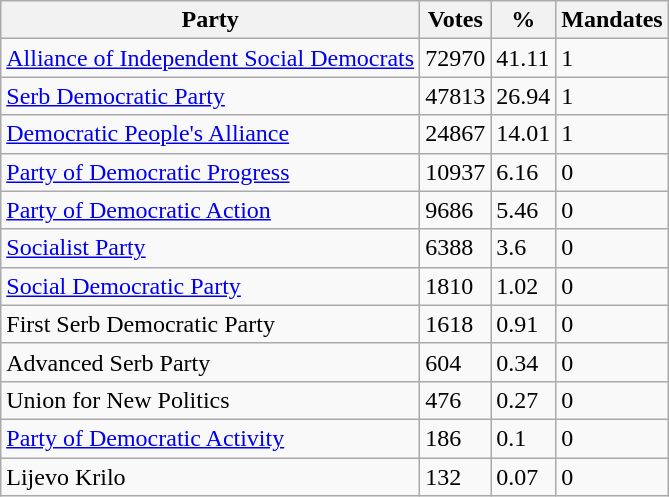<table class="wikitable" style ="text-align: left">
<tr>
<th>Party</th>
<th>Votes</th>
<th>%</th>
<th>Mandates</th>
</tr>
<tr>
<td><a href='#'>Alliance of Independent Social Democrats</a></td>
<td>72970</td>
<td>41.11</td>
<td>1</td>
</tr>
<tr>
<td><a href='#'>Serb Democratic Party</a></td>
<td>47813</td>
<td>26.94</td>
<td>1</td>
</tr>
<tr>
<td><a href='#'>Democratic People's Alliance</a></td>
<td>24867</td>
<td>14.01</td>
<td>1</td>
</tr>
<tr>
<td><a href='#'>Party of Democratic Progress</a></td>
<td>10937</td>
<td>6.16</td>
<td>0</td>
</tr>
<tr>
<td><a href='#'>Party of Democratic Action</a></td>
<td>9686</td>
<td>5.46</td>
<td>0</td>
</tr>
<tr>
<td><a href='#'>Socialist Party</a></td>
<td>6388</td>
<td>3.6</td>
<td>0</td>
</tr>
<tr>
<td><a href='#'>Social Democratic Party</a></td>
<td>1810</td>
<td>1.02</td>
<td>0</td>
</tr>
<tr>
<td>First Serb Democratic Party</td>
<td>1618</td>
<td>0.91</td>
<td>0</td>
</tr>
<tr>
<td>Advanced Serb Party</td>
<td>604</td>
<td>0.34</td>
<td>0</td>
</tr>
<tr>
<td>Union for New Politics</td>
<td>476</td>
<td>0.27</td>
<td>0</td>
</tr>
<tr>
<td><a href='#'>Party of Democratic Activity</a></td>
<td>186</td>
<td>0.1</td>
<td>0</td>
</tr>
<tr>
<td>Lijevo Krilo</td>
<td>132</td>
<td>0.07</td>
<td>0</td>
</tr>
</table>
